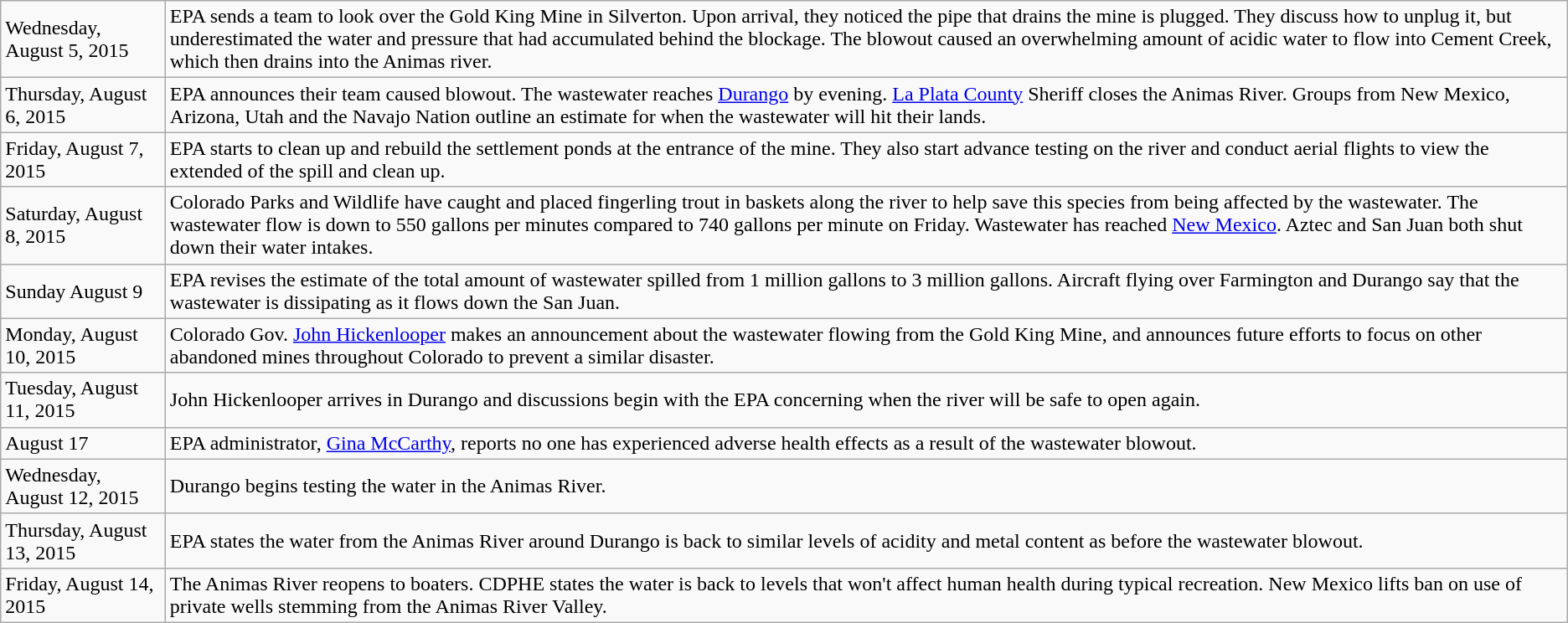<table class="wikitable">
<tr>
<td>Wednesday, August 5, 2015</td>
<td>EPA sends a team to look over the Gold King Mine in Silverton. Upon arrival, they noticed the pipe that drains the mine is plugged. They discuss how to unplug it, but underestimated the water and pressure that had accumulated behind the blockage. The blowout caused an overwhelming amount of acidic water to flow into Cement Creek, which then drains into the Animas river.</td>
</tr>
<tr>
<td>Thursday, August 6, 2015</td>
<td>EPA announces their team caused blowout. The wastewater reaches <a href='#'>Durango</a> by evening. <a href='#'>La Plata County</a> Sheriff closes the Animas River. Groups from New Mexico, Arizona, Utah and the Navajo Nation outline an estimate for when the wastewater will hit their lands.</td>
</tr>
<tr>
<td>Friday, August 7, 2015</td>
<td>EPA starts to clean up and rebuild the settlement ponds at the entrance of the mine. They also start advance testing on the river and conduct aerial flights to view the extended of the spill and clean up.</td>
</tr>
<tr>
<td>Saturday, August 8, 2015</td>
<td>Colorado Parks and Wildlife have caught and placed fingerling trout in baskets along the river to help save this species from being affected by the wastewater. The wastewater flow is down to 550 gallons per minutes compared to 740 gallons per minute on Friday. Wastewater has reached <a href='#'>New Mexico</a>. Aztec and San Juan both shut down their water intakes.</td>
</tr>
<tr>
<td>Sunday August 9</td>
<td>EPA revises the estimate of the total amount of wastewater spilled from 1 million gallons to 3 million gallons. Aircraft flying over Farmington and Durango say that the wastewater is dissipating as it flows down the San Juan.</td>
</tr>
<tr>
<td>Monday, August 10, 2015</td>
<td>Colorado Gov. <a href='#'>John Hickenlooper</a> makes an announcement about the wastewater flowing from the Gold King Mine, and announces future efforts to focus on other abandoned mines throughout Colorado to prevent a similar disaster.</td>
</tr>
<tr>
<td>Tuesday, August 11, 2015</td>
<td>John Hickenlooper arrives in Durango and discussions begin with the EPA concerning when the river will be safe to open again.</td>
</tr>
<tr>
<td>August 17</td>
<td>EPA administrator, <a href='#'>Gina McCarthy</a>, reports no one has experienced adverse health effects as a result of the wastewater blowout.</td>
</tr>
<tr>
<td>Wednesday, August 12, 2015</td>
<td>Durango begins testing the water in the Animas River.</td>
</tr>
<tr>
<td>Thursday, August 13, 2015</td>
<td>EPA states the water from the Animas River around Durango is back to similar levels of acidity and metal content as before the wastewater blowout.</td>
</tr>
<tr>
<td>Friday, August 14, 2015</td>
<td>The Animas River reopens to boaters. CDPHE states the water is back to levels that won't affect human health during typical recreation. New Mexico lifts ban on use of private wells stemming from the Animas River Valley.</td>
</tr>
</table>
